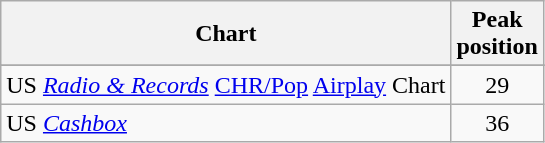<table class="wikitable">
<tr>
<th>Chart</th>
<th>Peak<br>position</th>
</tr>
<tr>
</tr>
<tr>
<td>US <em><a href='#'>Radio & Records</a></em> <a href='#'>CHR/Pop</a> <a href='#'>Airplay</a> Chart</td>
<td align="center">29</td>
</tr>
<tr>
<td>US <em><a href='#'>Cashbox</a></em></td>
<td style="text-align:center;">36</td>
</tr>
</table>
